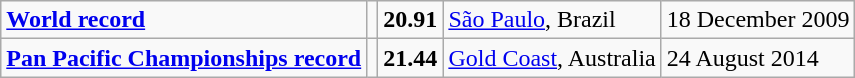<table class="wikitable">
<tr>
<td><strong><a href='#'>World record</a></strong></td>
<td></td>
<td><strong>20.91</strong></td>
<td><a href='#'>São Paulo</a>, Brazil</td>
<td>18 December 2009</td>
</tr>
<tr>
<td><strong><a href='#'>Pan Pacific Championships record</a></strong></td>
<td></td>
<td><strong>21.44</strong></td>
<td><a href='#'>Gold Coast</a>, Australia</td>
<td>24 August 2014</td>
</tr>
</table>
